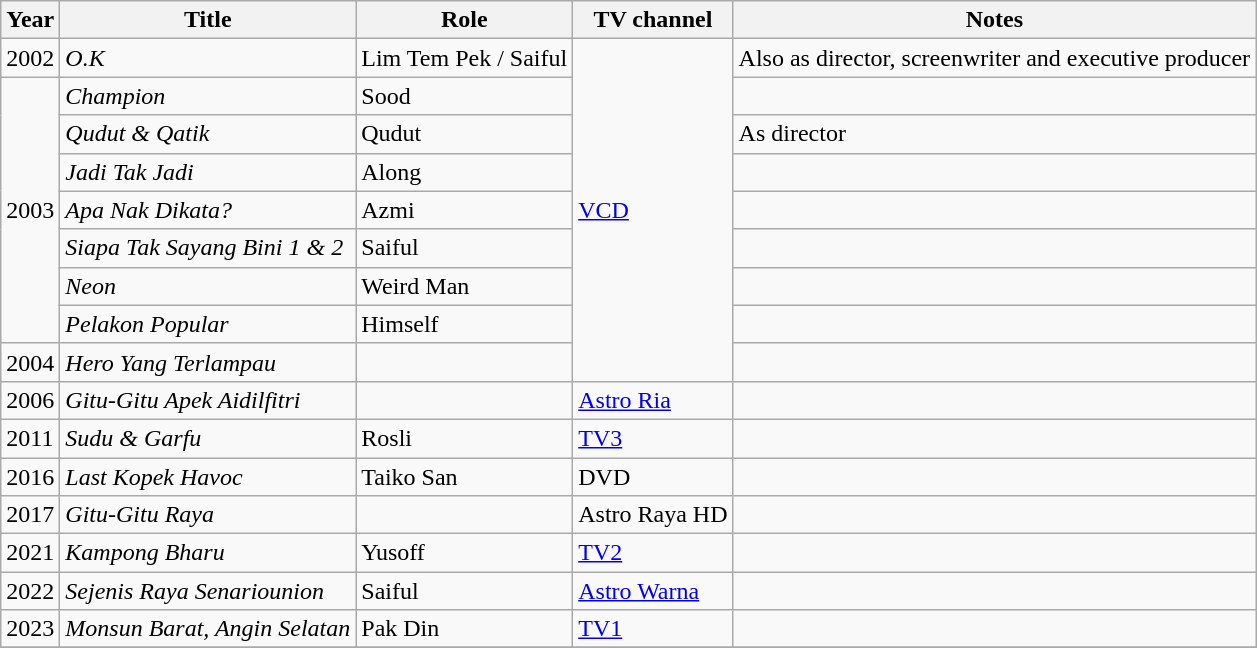<table class="wikitable">
<tr>
<th>Year</th>
<th>Title</th>
<th>Role</th>
<th>TV channel</th>
<th>Notes</th>
</tr>
<tr>
<td>2002</td>
<td><em>O.K</em></td>
<td>Lim Tem Pek / Saiful</td>
<td rowspan="9"><a href='#'>VCD</a></td>
<td>Also as director, screenwriter and executive producer</td>
</tr>
<tr>
<td rowspan="7">2003</td>
<td><em>Champion</em></td>
<td>Sood</td>
<td></td>
</tr>
<tr>
<td><em>Qudut & Qatik</em></td>
<td>Qudut</td>
<td>As director</td>
</tr>
<tr>
<td><em>Jadi Tak Jadi</em></td>
<td>Along</td>
<td></td>
</tr>
<tr>
<td><em>Apa Nak Dikata?</em></td>
<td>Azmi</td>
<td></td>
</tr>
<tr>
<td><em>Siapa Tak Sayang Bini 1 & 2</em></td>
<td>Saiful</td>
<td></td>
</tr>
<tr>
<td><em>Neon</em></td>
<td>Weird Man</td>
<td></td>
</tr>
<tr>
<td><em>Pelakon Popular</em></td>
<td>Himself</td>
<td></td>
</tr>
<tr>
<td>2004</td>
<td><em>Hero Yang Terlampau</em></td>
<td></td>
<td></td>
</tr>
<tr>
<td>2006</td>
<td><em>Gitu-Gitu Apek Aidilfitri</em></td>
<td></td>
<td><a href='#'>Astro Ria</a></td>
<td></td>
</tr>
<tr>
<td>2011</td>
<td><em>Sudu & Garfu</em></td>
<td>Rosli</td>
<td><a href='#'>TV3</a></td>
<td></td>
</tr>
<tr>
<td>2016</td>
<td><em>Last Kopek Havoc</em></td>
<td>Taiko San</td>
<td>DVD</td>
<td></td>
</tr>
<tr>
<td>2017</td>
<td><em>Gitu-Gitu Raya</em></td>
<td></td>
<td>Astro Raya HD</td>
<td></td>
</tr>
<tr>
<td>2021</td>
<td><em>Kampong Bharu</em></td>
<td>Yusoff</td>
<td><a href='#'>TV2</a></td>
<td></td>
</tr>
<tr>
<td>2022</td>
<td><em>Sejenis Raya Senariounion</em></td>
<td>Saiful</td>
<td><a href='#'>Astro Warna</a></td>
<td></td>
</tr>
<tr>
<td>2023</td>
<td><em>Monsun Barat, Angin Selatan</em></td>
<td>Pak Din</td>
<td><a href='#'>TV1</a></td>
<td></td>
</tr>
<tr>
</tr>
</table>
